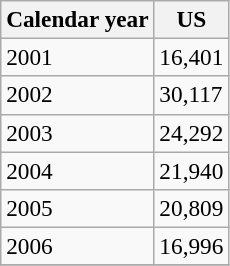<table class=wikitable style="font-size:97%">
<tr>
<th>Calendar year</th>
<th>US</th>
</tr>
<tr>
<td>2001</td>
<td>16,401</td>
</tr>
<tr>
<td>2002</td>
<td>30,117</td>
</tr>
<tr>
<td>2003</td>
<td>24,292</td>
</tr>
<tr>
<td>2004</td>
<td>21,940</td>
</tr>
<tr>
<td>2005</td>
<td>20,809</td>
</tr>
<tr>
<td>2006</td>
<td>16,996</td>
</tr>
<tr>
</tr>
</table>
